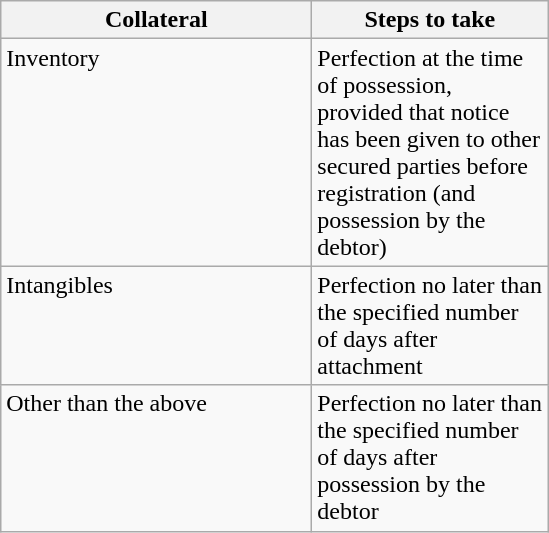<table class="wikitable">
<tr>
<th scope="col" width="200">Collateral</th>
<th scope="col" width="150">Steps to take</th>
</tr>
<tr valign="top">
<td scope="row" align="left">Inventory</td>
<td>Perfection at the time of possession, provided that notice has been given to other secured parties before registration (and possession by the debtor)</td>
</tr>
<tr valign="top">
<td scope="row" align="left">Intangibles</td>
<td>Perfection no later than the specified number of days after attachment</td>
</tr>
<tr valign="top">
<td scope="row" align="left">Other than the above</td>
<td>Perfection no later than the specified number of days after possession by the debtor</td>
</tr>
</table>
